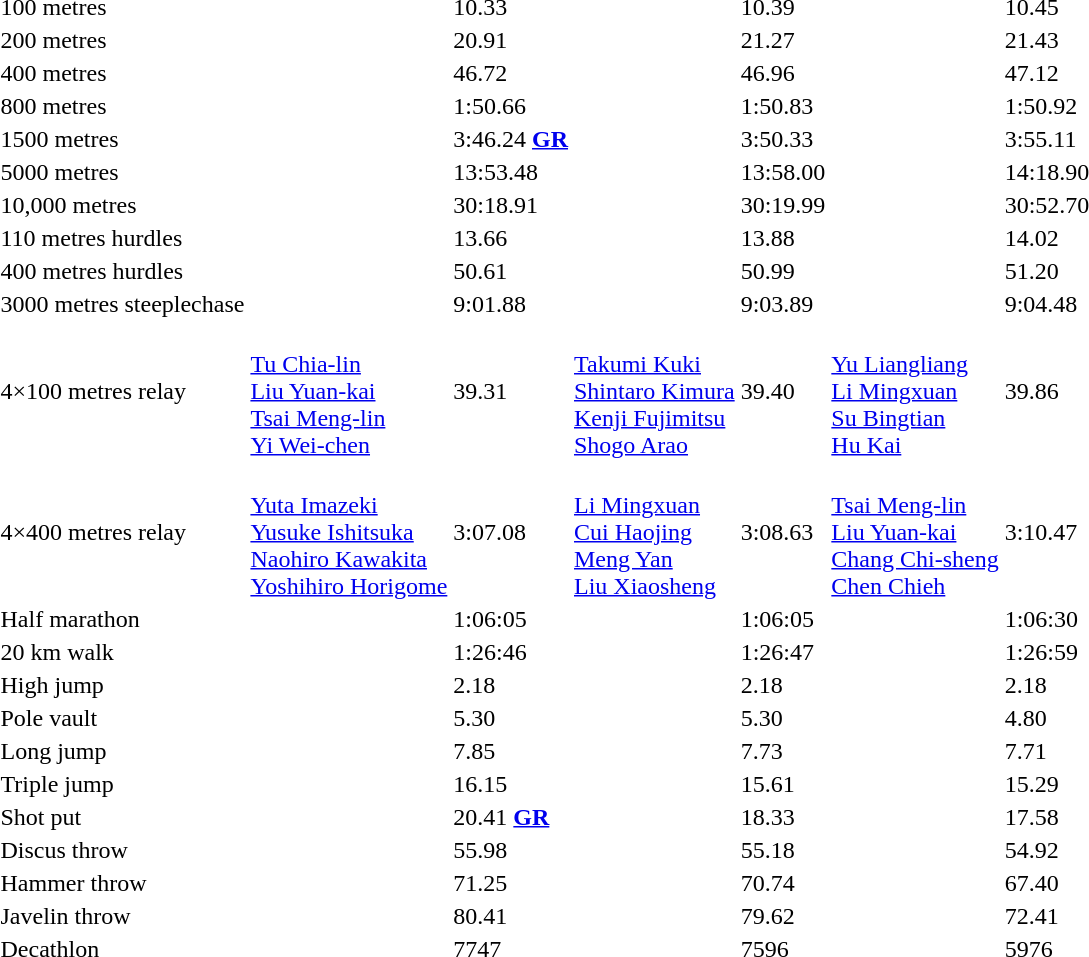<table>
<tr>
<td>100 metres</td>
<td></td>
<td>10.33</td>
<td></td>
<td>10.39</td>
<td></td>
<td>10.45</td>
</tr>
<tr>
<td>200 metres</td>
<td></td>
<td>20.91</td>
<td></td>
<td>21.27</td>
<td></td>
<td>21.43</td>
</tr>
<tr>
<td>400 metres</td>
<td></td>
<td>46.72</td>
<td></td>
<td>46.96</td>
<td></td>
<td>47.12</td>
</tr>
<tr>
<td>800 metres</td>
<td></td>
<td>1:50.66</td>
<td></td>
<td>1:50.83</td>
<td></td>
<td>1:50.92</td>
</tr>
<tr>
<td>1500 metres</td>
<td></td>
<td>3:46.24 <strong><a href='#'>GR</a></strong></td>
<td></td>
<td>3:50.33</td>
<td></td>
<td>3:55.11</td>
</tr>
<tr>
<td>5000 metres</td>
<td></td>
<td>13:53.48</td>
<td></td>
<td>13:58.00</td>
<td></td>
<td>14:18.90</td>
</tr>
<tr>
<td>10,000 metres</td>
<td></td>
<td>30:18.91</td>
<td></td>
<td>30:19.99</td>
<td></td>
<td>30:52.70</td>
</tr>
<tr>
<td>110 metres hurdles</td>
<td></td>
<td>13.66</td>
<td></td>
<td>13.88</td>
<td></td>
<td>14.02</td>
</tr>
<tr>
<td>400 metres hurdles</td>
<td></td>
<td>50.61</td>
<td></td>
<td>50.99</td>
<td></td>
<td>51.20</td>
</tr>
<tr>
<td>3000 metres steeplechase</td>
<td></td>
<td>9:01.88</td>
<td></td>
<td>9:03.89</td>
<td></td>
<td>9:04.48</td>
</tr>
<tr>
<td>4×100 metres relay</td>
<td><br><a href='#'>Tu Chia-lin</a><br><a href='#'>Liu Yuan-kai</a><br><a href='#'>Tsai Meng-lin</a><br><a href='#'>Yi Wei-chen</a></td>
<td>39.31</td>
<td><br><a href='#'>Takumi Kuki</a><br><a href='#'>Shintaro Kimura</a><br><a href='#'>Kenji Fujimitsu</a><br><a href='#'>Shogo Arao</a></td>
<td>39.40</td>
<td><br><a href='#'>Yu Liangliang</a><br><a href='#'>Li Mingxuan</a><br><a href='#'>Su Bingtian</a><br><a href='#'>Hu Kai</a></td>
<td>39.86</td>
</tr>
<tr>
<td>4×400 metres relay</td>
<td><br><a href='#'>Yuta Imazeki</a><br><a href='#'>Yusuke Ishitsuka</a><br><a href='#'>Naohiro Kawakita</a><br><a href='#'>Yoshihiro Horigome</a></td>
<td>3:07.08</td>
<td><br><a href='#'>Li Mingxuan</a><br><a href='#'>Cui Haojing</a><br><a href='#'>Meng Yan</a><br><a href='#'>Liu Xiaosheng</a></td>
<td>3:08.63</td>
<td><br><a href='#'>Tsai Meng-lin</a><br><a href='#'>Liu Yuan-kai</a><br><a href='#'>Chang Chi-sheng</a><br><a href='#'>Chen Chieh</a></td>
<td>3:10.47</td>
</tr>
<tr>
<td>Half marathon</td>
<td></td>
<td>1:06:05</td>
<td></td>
<td>1:06:05</td>
<td></td>
<td>1:06:30</td>
</tr>
<tr>
<td>20 km walk</td>
<td></td>
<td>1:26:46</td>
<td></td>
<td>1:26:47</td>
<td></td>
<td>1:26:59</td>
</tr>
<tr>
<td>High jump</td>
<td></td>
<td>2.18</td>
<td></td>
<td>2.18</td>
<td></td>
<td>2.18</td>
</tr>
<tr>
<td>Pole vault</td>
<td></td>
<td>5.30</td>
<td></td>
<td>5.30</td>
<td></td>
<td>4.80</td>
</tr>
<tr>
<td>Long jump</td>
<td></td>
<td>7.85</td>
<td></td>
<td>7.73</td>
<td></td>
<td>7.71</td>
</tr>
<tr>
<td>Triple jump</td>
<td></td>
<td>16.15</td>
<td></td>
<td>15.61</td>
<td></td>
<td>15.29</td>
</tr>
<tr>
<td>Shot put</td>
<td></td>
<td>20.41 <strong><a href='#'>GR</a></strong></td>
<td></td>
<td>18.33</td>
<td></td>
<td>17.58</td>
</tr>
<tr>
<td>Discus throw</td>
<td></td>
<td>55.98</td>
<td></td>
<td>55.18</td>
<td></td>
<td>54.92</td>
</tr>
<tr>
<td>Hammer throw</td>
<td></td>
<td>71.25</td>
<td></td>
<td>70.74</td>
<td></td>
<td>67.40</td>
</tr>
<tr>
<td>Javelin throw</td>
<td></td>
<td>80.41</td>
<td></td>
<td>79.62</td>
<td></td>
<td>72.41</td>
</tr>
<tr>
<td>Decathlon</td>
<td></td>
<td>7747</td>
<td></td>
<td>7596</td>
<td></td>
<td>5976</td>
</tr>
</table>
